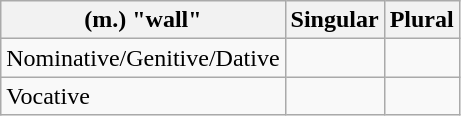<table class="wikitable">
<tr>
<th> (m.) "wall"</th>
<th>Singular</th>
<th>Plural</th>
</tr>
<tr>
<td>Nominative/Genitive/Dative</td>
<td> </td>
<td> </td>
</tr>
<tr>
<td>Vocative</td>
<td> </td>
<td> </td>
</tr>
</table>
